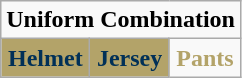<table class="wikitable"  style="display: inline-table;">
<tr>
<td align="center" Colspan="3"><strong>Uniform Combination</strong></td>
</tr>
<tr align="center">
<td style="background:#B3A369; color:#013057"><strong>Helmet</strong></td>
<td style="background:#B3A369; color:#013057"><strong>Jersey</strong></td>
<td style="background:#white; color:#B3A369"><strong>Pants</strong></td>
</tr>
</table>
